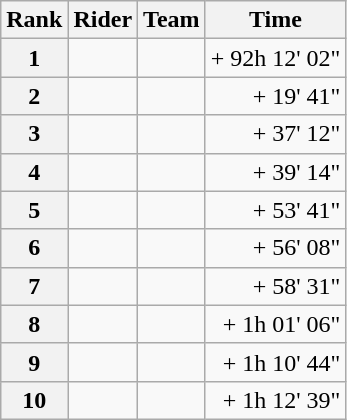<table class="wikitable">
<tr>
<th scope="col">Rank</th>
<th scope="col">Rider</th>
<th scope="col">Team</th>
<th scope="col">Time</th>
</tr>
<tr>
<th scope="row">1</th>
<td> </td>
<td></td>
<td style="text-align:right;">+ 92h 12' 02"</td>
</tr>
<tr>
<th scope="row">2</th>
<td></td>
<td></td>
<td style="text-align:right;">+ 19' 41"</td>
</tr>
<tr>
<th scope="row">3</th>
<td></td>
<td></td>
<td style="text-align:right;">+ 37' 12"</td>
</tr>
<tr>
<th scope="row">4</th>
<td></td>
<td></td>
<td style="text-align:right;">+ 39' 14"</td>
</tr>
<tr>
<th scope="row">5</th>
<td></td>
<td></td>
<td style="text-align:right;">+ 53' 41"</td>
</tr>
<tr>
<th scope="row">6</th>
<td></td>
<td></td>
<td style="text-align:right;">+ 56' 08"</td>
</tr>
<tr>
<th scope="row">7</th>
<td></td>
<td></td>
<td style="text-align:right;">+ 58' 31"</td>
</tr>
<tr>
<th scope="row">8</th>
<td></td>
<td></td>
<td style="text-align:right;">+ 1h 01' 06"</td>
</tr>
<tr>
<th scope="row">9</th>
<td></td>
<td></td>
<td style="text-align:right;">+ 1h 10' 44"</td>
</tr>
<tr>
<th scope="row">10</th>
<td></td>
<td></td>
<td style="text-align:right;">+ 1h 12' 39"</td>
</tr>
</table>
